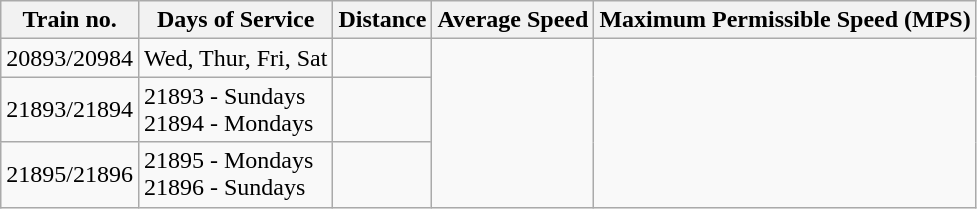<table class="wikitable">
<tr>
<th>Train no.</th>
<th>Days of Service</th>
<th>Distance</th>
<th>Average Speed</th>
<th>Maximum Permissible Speed (MPS)</th>
</tr>
<tr>
<td>20893/20984</td>
<td>Wed, Thur, Fri, Sat</td>
<td></td>
<td rowspan="3"></td>
<td rowspan="3"></td>
</tr>
<tr>
<td>21893/21894</td>
<td>21893 - Sundays<br>21894 - Mondays</td>
<td></td>
</tr>
<tr>
<td>21895/21896</td>
<td>21895 - Mondays<br>21896 - Sundays</td>
<td></td>
</tr>
</table>
